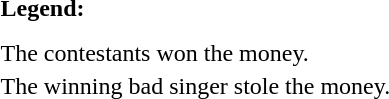<table class="toccolours" style="font-size:100%; white-space:nowrap;">
<tr>
<td><strong>Legend:</strong></td>
<td>      </td>
</tr>
<tr>
<td></td>
</tr>
<tr>
<td></td>
</tr>
<tr>
<td> The contestants won the money.</td>
</tr>
<tr>
<td> The winning bad singer stole the money.</td>
</tr>
</table>
